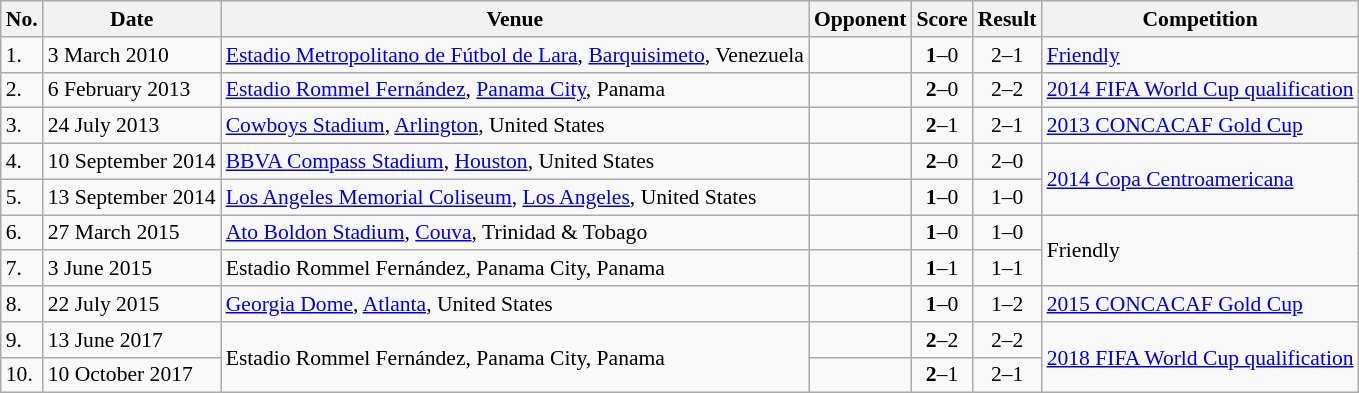<table class="wikitable" style="font-size:90%;">
<tr>
<th>No.</th>
<th>Date</th>
<th>Venue</th>
<th>Opponent</th>
<th>Score</th>
<th>Result</th>
<th>Competition</th>
</tr>
<tr>
<td>1.</td>
<td>3 March 2010</td>
<td><a href='#'>Estadio Metropolitano de Fútbol de Lara</a>, <a href='#'>Barquisimeto</a>, Venezuela</td>
<td></td>
<td align=center><strong>1</strong>–0</td>
<td align=center>2–1</td>
<td><a href='#'>Friendly</a></td>
</tr>
<tr>
<td>2.</td>
<td>6 February 2013</td>
<td><a href='#'>Estadio Rommel Fernández</a>, <a href='#'>Panama City</a>, Panama</td>
<td></td>
<td align=center><strong>2</strong>–0</td>
<td align=center>2–2</td>
<td><a href='#'>2014 FIFA World Cup qualification</a></td>
</tr>
<tr>
<td>3.</td>
<td>24 July 2013</td>
<td><a href='#'>Cowboys Stadium</a>, <a href='#'>Arlington</a>, United States</td>
<td></td>
<td align=center><strong>2</strong>–1</td>
<td align=center>2–1</td>
<td><a href='#'>2013 CONCACAF Gold Cup</a></td>
</tr>
<tr>
<td>4.</td>
<td>10 September 2014</td>
<td><a href='#'>BBVA Compass Stadium</a>, <a href='#'>Houston</a>, United States</td>
<td></td>
<td align=center><strong>2</strong>–0</td>
<td align=center>2–0</td>
<td rowspan=2><a href='#'>2014 Copa Centroamericana</a></td>
</tr>
<tr>
<td>5.</td>
<td>13 September 2014</td>
<td><a href='#'>Los Angeles Memorial Coliseum</a>, <a href='#'>Los Angeles</a>, United States</td>
<td></td>
<td align=center><strong>1</strong>–0</td>
<td align=center>1–0</td>
</tr>
<tr>
<td>6.</td>
<td>27 March 2015</td>
<td><a href='#'>Ato Boldon Stadium</a>, <a href='#'>Couva</a>, Trinidad & Tobago</td>
<td></td>
<td align=center><strong>1</strong>–0</td>
<td align=center>1–0</td>
<td rowspan=2>Friendly</td>
</tr>
<tr>
<td>7.</td>
<td>3 June 2015</td>
<td>Estadio Rommel Fernández, Panama City, Panama</td>
<td></td>
<td align=center><strong>1</strong>–1</td>
<td align=center>1–1</td>
</tr>
<tr>
<td>8.</td>
<td>22 July 2015</td>
<td><a href='#'>Georgia Dome</a>, <a href='#'>Atlanta</a>, United States</td>
<td></td>
<td align=center><strong>1</strong>–0</td>
<td align=center>1–2</td>
<td><a href='#'>2015 CONCACAF Gold Cup</a></td>
</tr>
<tr>
<td>9.</td>
<td>13 June 2017</td>
<td rowspan="2">Estadio Rommel Fernández, Panama City, Panama</td>
<td></td>
<td align=center><strong>2</strong>–2</td>
<td align=center>2–2</td>
<td rowspan=2><a href='#'>2018 FIFA World Cup qualification</a></td>
</tr>
<tr>
<td>10.</td>
<td>10 October 2017</td>
<td></td>
<td align=center><strong>2</strong>–1</td>
<td align=center>2–1</td>
</tr>
</table>
